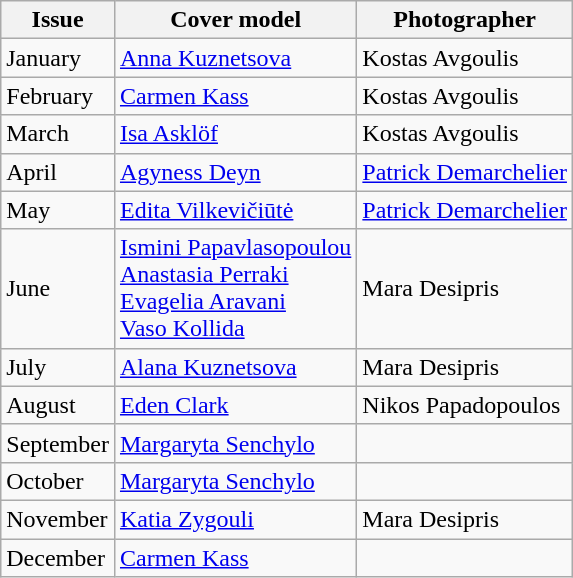<table class="sortable wikitable">
<tr>
<th>Issue</th>
<th>Cover model</th>
<th>Photographer</th>
</tr>
<tr>
<td>January</td>
<td><a href='#'>Anna Kuznetsova</a></td>
<td>Kostas Avgoulis</td>
</tr>
<tr>
<td>February</td>
<td><a href='#'>Carmen Kass</a></td>
<td>Kostas Avgoulis</td>
</tr>
<tr>
<td>March</td>
<td><a href='#'>Isa Asklöf</a></td>
<td>Kostas Avgoulis</td>
</tr>
<tr>
<td>April</td>
<td><a href='#'>Agyness Deyn</a></td>
<td><a href='#'>Patrick Demarchelier</a></td>
</tr>
<tr>
<td>May</td>
<td><a href='#'>Edita Vilkevičiūtė</a></td>
<td><a href='#'>Patrick Demarchelier</a></td>
</tr>
<tr>
<td>June</td>
<td><a href='#'>Ismini Papavlasopoulou</a><br><a href='#'>Anastasia Perraki</a><br><a href='#'>Evagelia Aravani</a><br><a href='#'>Vaso Kollida</a></td>
<td>Mara Desipris</td>
</tr>
<tr>
<td>July</td>
<td><a href='#'>Alana Kuznetsova</a></td>
<td>Mara Desipris</td>
</tr>
<tr>
<td>August</td>
<td><a href='#'>Eden Clark</a></td>
<td>Nikos Papadopoulos</td>
</tr>
<tr>
<td>September</td>
<td><a href='#'>Margaryta Senchylo</a></td>
<td></td>
</tr>
<tr>
<td>October</td>
<td><a href='#'>Margaryta Senchylo</a></td>
<td></td>
</tr>
<tr>
<td>November</td>
<td><a href='#'>Katia Zygouli</a></td>
<td>Mara Desipris</td>
</tr>
<tr>
<td>December</td>
<td><a href='#'>Carmen Kass</a></td>
<td></td>
</tr>
</table>
